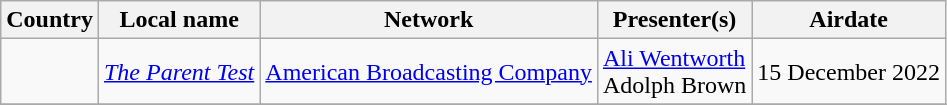<table class="wikitable">
<tr>
<th>Country</th>
<th>Local name</th>
<th>Network</th>
<th>Presenter(s)</th>
<th>Airdate</th>
</tr>
<tr>
<td></td>
<td><em><a href='#'>The Parent Test</a></em></td>
<td><a href='#'>American Broadcasting Company</a></td>
<td><a href='#'>Ali Wentworth</a><br>Adolph Brown</td>
<td>15 December 2022</td>
</tr>
<tr>
</tr>
</table>
